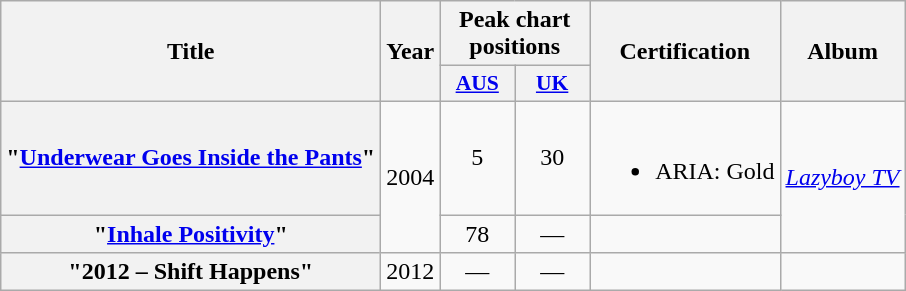<table class="wikitable plainrowheaders" style="text-align:center;">
<tr>
<th scope="col" rowspan="2">Title</th>
<th scope="col" rowspan="2">Year</th>
<th scope="col" colspan="2">Peak chart positions</th>
<th scope="col" rowspan="2">Certification</th>
<th scope="col" rowspan="2">Album</th>
</tr>
<tr>
<th scope="col" style="width:3em;font-size:90%;"><a href='#'>AUS</a><br></th>
<th scope="col" style="width:3em;font-size:90%;"><a href='#'>UK</a><br></th>
</tr>
<tr>
<th scope="row">"<a href='#'>Underwear Goes Inside the Pants</a>"</th>
<td rowspan="2">2004</td>
<td>5</td>
<td>30</td>
<td><br><ul><li>ARIA: Gold</li></ul></td>
<td rowspan="2"><em><a href='#'>Lazyboy TV</a></em></td>
</tr>
<tr>
<th scope="row">"<a href='#'>Inhale Positivity</a>"</th>
<td>78</td>
<td>—</td>
<td></td>
</tr>
<tr>
<th scope="row">"2012 – Shift Happens"</th>
<td>2012</td>
<td>—</td>
<td>—</td>
<td></td>
<td></td>
</tr>
</table>
